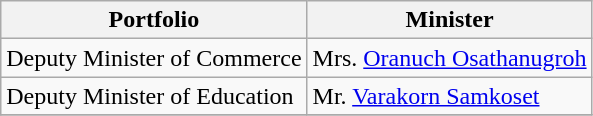<table class="wikitable">
<tr>
<th>Portfolio</th>
<th>Minister</th>
</tr>
<tr>
<td>Deputy Minister of Commerce</td>
<td>Mrs. <a href='#'>Oranuch Osathanugroh</a></td>
</tr>
<tr>
<td>Deputy Minister of Education</td>
<td>Mr. <a href='#'>Varakorn Samkoset</a></td>
</tr>
<tr>
</tr>
</table>
